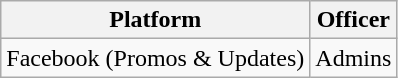<table class="wikitable">
<tr>
<th>Platform</th>
<th>Officer</th>
</tr>
<tr>
<td>Facebook (Promos & Updates)</td>
<td>Admins</td>
</tr>
</table>
